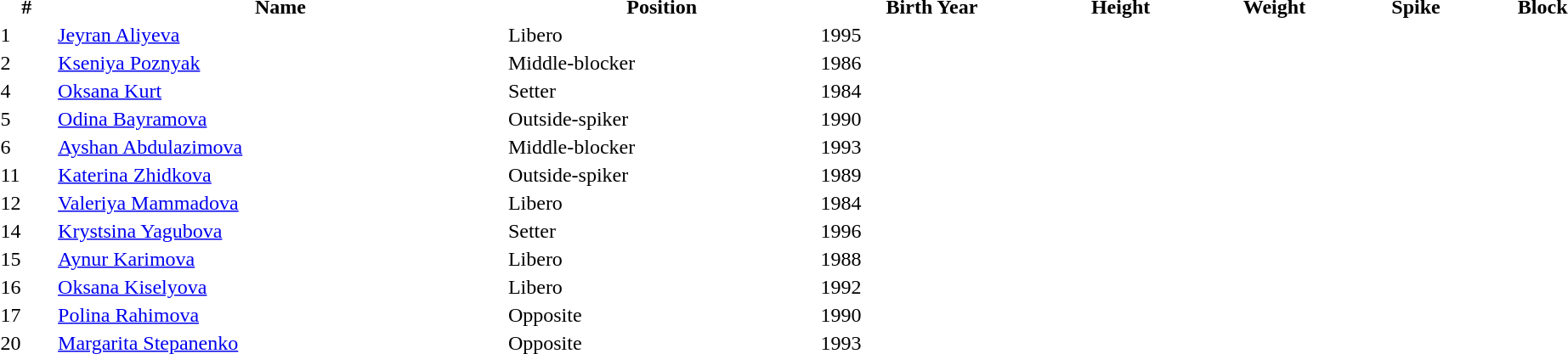<table class="sortable" style="background:transparent; margin:0px; width:100%;">
<tr>
<th>#</th>
<th>Name</th>
<th>Position</th>
<th>Birth Year</th>
<th>Height</th>
<th>Weight</th>
<th>Spike</th>
<th>Block</th>
</tr>
<tr>
<td>1</td>
<td><a href='#'>Jeyran Aliyeva</a></td>
<td>Libero</td>
<td>1995</td>
<td></td>
<td></td>
<td></td>
<td></td>
</tr>
<tr>
<td>2</td>
<td><a href='#'>Kseniya Poznyak</a></td>
<td>Middle-blocker</td>
<td>1986</td>
<td></td>
<td></td>
<td></td>
<td></td>
</tr>
<tr>
<td>4</td>
<td><a href='#'>Oksana Kurt</a></td>
<td>Setter</td>
<td>1984</td>
<td></td>
<td></td>
<td></td>
<td></td>
</tr>
<tr>
<td>5</td>
<td><a href='#'>Odina Bayramova</a></td>
<td>Outside-spiker</td>
<td>1990</td>
<td></td>
<td></td>
<td></td>
<td></td>
</tr>
<tr>
<td>6</td>
<td><a href='#'>Ayshan Abdulazimova</a></td>
<td>Middle-blocker</td>
<td>1993</td>
<td></td>
<td></td>
<td></td>
<td></td>
</tr>
<tr>
<td>11</td>
<td><a href='#'>Katerina Zhidkova</a></td>
<td>Outside-spiker</td>
<td>1989</td>
<td></td>
<td></td>
<td></td>
<td></td>
</tr>
<tr>
<td>12</td>
<td><a href='#'>Valeriya Mammadova</a></td>
<td>Libero</td>
<td>1984</td>
<td></td>
<td></td>
<td></td>
<td></td>
</tr>
<tr>
<td>14</td>
<td><a href='#'>Krystsina Yagubova</a></td>
<td>Setter</td>
<td>1996</td>
<td></td>
<td></td>
<td></td>
<td></td>
</tr>
<tr>
<td>15</td>
<td><a href='#'>Aynur Karimova</a></td>
<td>Libero</td>
<td>1988</td>
<td></td>
<td></td>
<td></td>
<td></td>
</tr>
<tr>
<td>16</td>
<td><a href='#'>Oksana Kiselyova</a></td>
<td>Libero</td>
<td>1992</td>
<td></td>
<td></td>
<td></td>
<td></td>
</tr>
<tr>
<td>17</td>
<td><a href='#'>Polina Rahimova</a></td>
<td>Opposite</td>
<td>1990</td>
<td></td>
<td></td>
<td></td>
<td></td>
</tr>
<tr>
<td>20</td>
<td><a href='#'>Margarita Stepanenko</a></td>
<td>Opposite</td>
<td>1993</td>
<td></td>
<td></td>
<td></td>
<td></td>
</tr>
<tr>
</tr>
</table>
